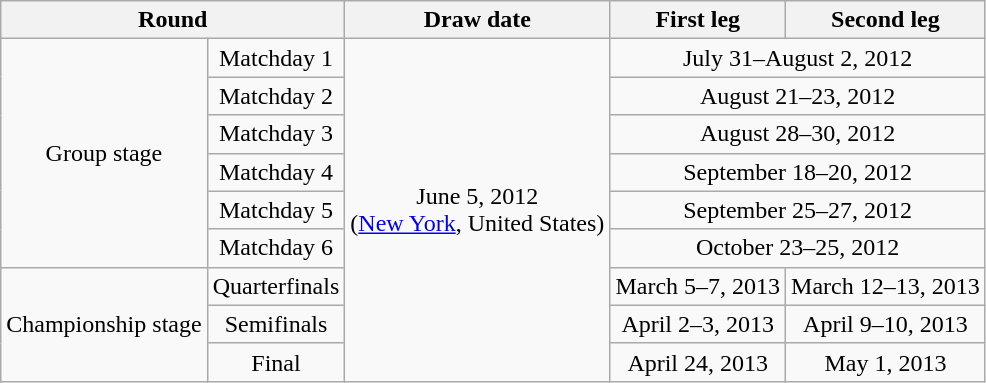<table class="wikitable" style="text-align:center">
<tr>
<th colspan=2>Round</th>
<th>Draw date</th>
<th>First leg</th>
<th>Second leg</th>
</tr>
<tr>
<td rowspan=6>Group stage</td>
<td>Matchday 1</td>
<td rowspan=9>June 5, 2012<br>(<a href='#'>New York</a>, United States)</td>
<td colspan=2>July 31–August 2, 2012</td>
</tr>
<tr>
<td>Matchday 2</td>
<td colspan=2>August 21–23, 2012</td>
</tr>
<tr>
<td>Matchday 3</td>
<td colspan=2>August 28–30, 2012</td>
</tr>
<tr>
<td>Matchday 4</td>
<td colspan=2>September 18–20, 2012</td>
</tr>
<tr>
<td>Matchday 5</td>
<td colspan=2>September 25–27, 2012</td>
</tr>
<tr>
<td>Matchday 6</td>
<td colspan=2>October 23–25, 2012</td>
</tr>
<tr>
<td rowspan=3>Championship stage</td>
<td>Quarterfinals</td>
<td>March 5–7, 2013</td>
<td>March 12–13, 2013</td>
</tr>
<tr>
<td>Semifinals</td>
<td>April 2–3, 2013</td>
<td>April 9–10, 2013</td>
</tr>
<tr>
<td>Final</td>
<td>April 24, 2013</td>
<td>May 1, 2013</td>
</tr>
</table>
